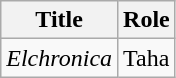<table class="wikitable">
<tr>
<th>Title</th>
<th>Role</th>
</tr>
<tr>
<td><em>Elchronica</em></td>
<td>Taha</td>
</tr>
</table>
